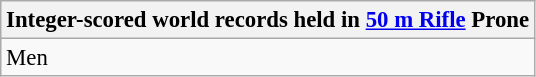<table class="wikitable" style="font-size: 95%">
<tr>
<th colspan=9>Integer-scored world records held in <a href='#'>50 m Rifle</a> Prone</th>
</tr>
<tr>
<td>Men<br></td>
</tr>
</table>
